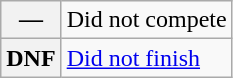<table class="wikitable">
<tr>
<th scope="row">—</th>
<td>Did not compete</td>
</tr>
<tr>
<th scope="row">DNF</th>
<td><a href='#'>Did not finish</a></td>
</tr>
</table>
